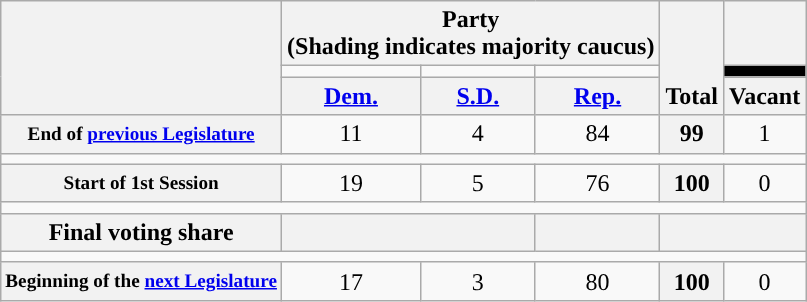<table class=wikitable style="text-align:center">
<tr style="vertical-align:bottom;">
<th rowspan=3></th>
<th colspan=3>Party <div>(Shading indicates majority caucus)</div></th>
<th rowspan=3>Total</th>
<th></th>
</tr>
<tr style="height:5px">
<td style="background-color:"></td>
<td style="background-color:"></td>
<td style="background-color:"></td>
<td style="background:black;"></td>
</tr>
<tr>
<th><a href='#'>Dem.</a></th>
<th><a href='#'>S.D.</a></th>
<th><a href='#'>Rep.</a></th>
<th>Vacant</th>
</tr>
<tr>
<th style="font-size:80%;">End of <a href='#'>previous Legislature</a></th>
<td>11</td>
<td>4</td>
<td>84</td>
<th>99</th>
<td>1</td>
</tr>
<tr>
<td colspan=6></td>
</tr>
<tr>
<th style="font-size:80%;">Start of 1st Session</th>
<td>19</td>
<td>5</td>
<td>76</td>
<th>100</th>
<td>0</td>
</tr>
<tr>
<td colspan=6></td>
</tr>
<tr>
<th>Final voting share</th>
<th colspan=2></th>
<th></th>
<th colspan=2></th>
</tr>
<tr>
<td colspan=6></td>
</tr>
<tr>
<th style="font-size:80%;">Beginning of the <a href='#'>next Legislature</a></th>
<td>17</td>
<td>3</td>
<td>80</td>
<th>100</th>
<td>0</td>
</tr>
</table>
